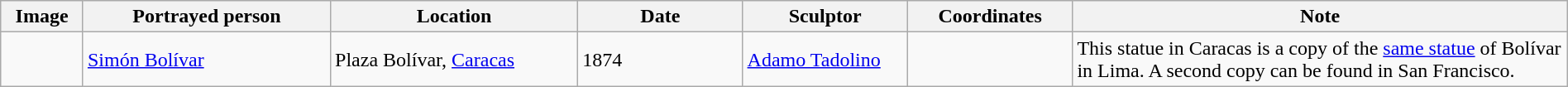<table class="wikitable sortable"  style="width:100%;">
<tr>
<th width="5%" align="left" class="unsortable">Image</th>
<th width="15%" align="left">Portrayed person</th>
<th width="15%" align="left">Location</th>
<th width="10%" align="left">Date</th>
<th width="10%" align="left">Sculptor</th>
<th width="10%" align="left">Coordinates</th>
<th width="30%" align="left">Note</th>
</tr>
<tr>
<td></td>
<td><a href='#'>Simón Bolívar</a></td>
<td>Plaza Bolívar, <a href='#'>Caracas</a></td>
<td>1874</td>
<td><a href='#'>Adamo Tadolino</a></td>
<td></td>
<td>This statue in Caracas is a copy of the <a href='#'>same statue</a> of Bolívar in Lima. A second copy can be found in San Francisco.</td>
</tr>
</table>
